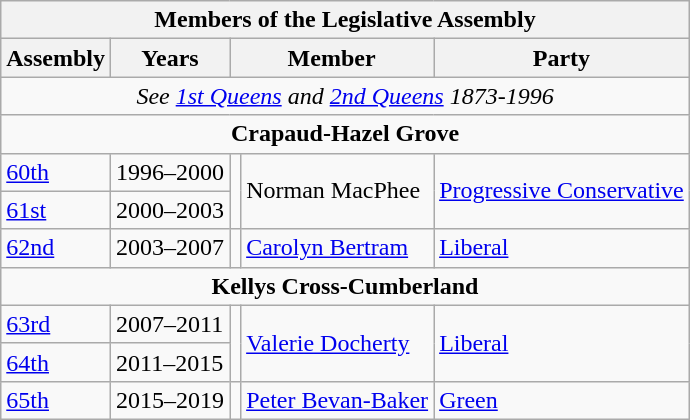<table class="wikitable" align=centre>
<tr>
<th colspan=5>Members of the Legislative Assembly</th>
</tr>
<tr>
<th>Assembly</th>
<th>Years</th>
<th colspan="2">Member</th>
<th>Party</th>
</tr>
<tr>
<td align="center" colspan=5><em>See <a href='#'>1st Queens</a> and <a href='#'>2nd Queens</a> 1873-1996</em></td>
</tr>
<tr>
<td align="center" colspan=5><strong>Crapaud-Hazel Grove</strong></td>
</tr>
<tr>
<td><a href='#'>60th</a></td>
<td>1996–2000</td>
<td rowspan=2 ></td>
<td rowspan=2>Norman MacPhee</td>
<td rowspan=2><a href='#'>Progressive Conservative</a></td>
</tr>
<tr>
<td><a href='#'>61st</a></td>
<td>2000–2003</td>
</tr>
<tr>
<td><a href='#'>62nd</a></td>
<td>2003–2007</td>
<td rowspan=1 ></td>
<td rowspan=1><a href='#'>Carolyn Bertram</a></td>
<td rowspan=1><a href='#'>Liberal</a></td>
</tr>
<tr>
<td align="center" colspan=5><strong>Kellys Cross-Cumberland</strong></td>
</tr>
<tr>
<td><a href='#'>63rd</a></td>
<td>2007–2011</td>
<td rowspan=2 ></td>
<td rowspan=2><a href='#'>Valerie Docherty</a></td>
<td rowspan=2><a href='#'>Liberal</a></td>
</tr>
<tr>
<td><a href='#'>64th</a></td>
<td>2011–2015</td>
</tr>
<tr>
<td><a href='#'>65th</a></td>
<td>2015–2019</td>
<td rowspan=1 ></td>
<td rowspan=1><a href='#'>Peter Bevan-Baker</a></td>
<td rowspan=1><a href='#'>Green</a></td>
</tr>
</table>
